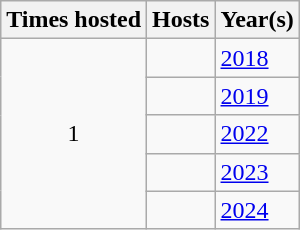<table class="wikitable" style="margin:0 auto">
<tr>
<th>Times hosted</th>
<th>Hosts</th>
<th>Year(s)</th>
</tr>
<tr>
<td rowspan="5" style="text-align:center;">1</td>
<td></td>
<td><a href='#'>2018</a></td>
</tr>
<tr>
<td></td>
<td><a href='#'>2019</a></td>
</tr>
<tr>
<td></td>
<td><a href='#'>2022</a></td>
</tr>
<tr>
<td></td>
<td><a href='#'>2023</a></td>
</tr>
<tr>
<td></td>
<td><a href='#'>2024</a></td>
</tr>
</table>
